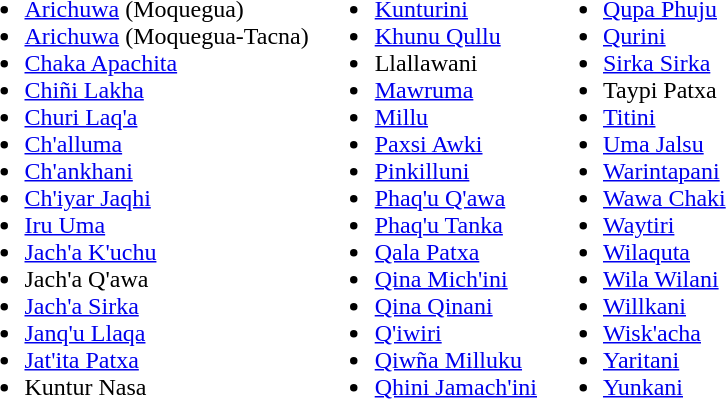<table>
<tr valign="top">
<td><br><ul><li><a href='#'>Arichuwa</a> (Moquegua)</li><li><a href='#'>Arichuwa</a> (Moquegua-Tacna)</li><li><a href='#'>Chaka Apachita</a></li><li><a href='#'>Chiñi Lakha</a></li><li><a href='#'>Churi Laq'a</a></li><li><a href='#'>Ch'alluma</a></li><li><a href='#'>Ch'ankhani</a></li><li><a href='#'>Ch'iyar Jaqhi</a></li><li><a href='#'>Iru Uma</a></li><li><a href='#'>Jach'a K'uchu</a></li><li>Jach'a Q'awa</li><li><a href='#'>Jach'a Sirka</a></li><li><a href='#'>Janq'u Llaqa</a></li><li><a href='#'>Jat'ita Patxa</a></li><li>Kuntur Nasa</li></ul></td>
<td><br><ul><li><a href='#'>Kunturini</a></li><li><a href='#'>Khunu Qullu</a></li><li>Llallawani</li><li><a href='#'>Mawruma</a></li><li><a href='#'>Millu</a></li><li><a href='#'>Paxsi Awki</a></li><li><a href='#'>Pinkilluni</a></li><li><a href='#'>Phaq'u Q'awa</a></li><li><a href='#'>Phaq'u Tanka</a></li><li><a href='#'>Qala Patxa</a></li><li><a href='#'>Qina Mich'ini</a></li><li><a href='#'>Qina Qinani</a></li><li><a href='#'>Q'iwiri</a></li><li><a href='#'>Qiwña Milluku</a></li><li><a href='#'>Qhini Jamach'ini</a></li></ul></td>
<td><br><ul><li><a href='#'>Qupa Phuju</a></li><li><a href='#'>Qurini</a></li><li><a href='#'>Sirka Sirka</a></li><li>Taypi Patxa</li><li><a href='#'>Titini</a></li><li><a href='#'>Uma Jalsu</a></li><li><a href='#'>Warintapani</a></li><li><a href='#'>Wawa Chaki</a></li><li><a href='#'>Waytiri</a></li><li><a href='#'>Wilaquta</a></li><li><a href='#'>Wila Wilani</a></li><li><a href='#'>Willkani</a></li><li><a href='#'>Wisk'acha</a></li><li><a href='#'>Yaritani</a></li><li><a href='#'>Yunkani</a></li></ul></td>
</tr>
</table>
